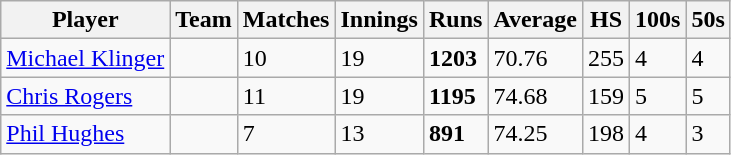<table class="wikitable">
<tr>
<th>Player</th>
<th>Team</th>
<th>Matches</th>
<th>Innings</th>
<th>Runs</th>
<th>Average</th>
<th>HS</th>
<th>100s</th>
<th>50s</th>
</tr>
<tr>
<td> <a href='#'>Michael Klinger</a></td>
<td></td>
<td>10</td>
<td>19</td>
<td><strong>1203</strong></td>
<td>70.76</td>
<td>255</td>
<td>4</td>
<td>4</td>
</tr>
<tr>
<td> <a href='#'>Chris Rogers</a></td>
<td></td>
<td>11</td>
<td>19</td>
<td><strong>1195</strong></td>
<td>74.68</td>
<td>159</td>
<td>5</td>
<td>5</td>
</tr>
<tr>
<td> <a href='#'>Phil Hughes</a></td>
<td></td>
<td>7</td>
<td>13</td>
<td><strong>891</strong></td>
<td>74.25</td>
<td>198</td>
<td>4</td>
<td>3</td>
</tr>
</table>
